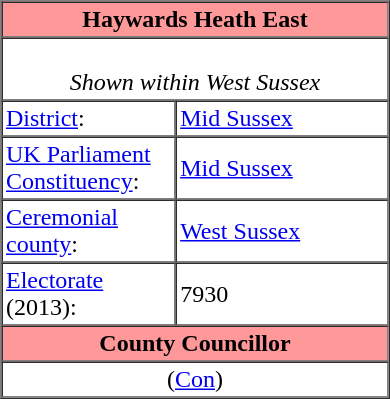<table class="vcard" border=1 cellpadding=2 cellspacing=0 align=right width=260 style=margin-left:0.5em;>
<tr>
<th class="fn org" colspan=2 align=center bgcolor="#ff9999"><strong>Haywards Heath East</strong></th>
</tr>
<tr>
<td colspan=2 align=center><br><em>Shown within West Sussex</em></td>
</tr>
<tr class="note">
<td width="45%"><a href='#'>District</a>:</td>
<td><a href='#'>Mid Sussex</a></td>
</tr>
<tr class="note">
<td><a href='#'>UK Parliament Constituency</a>:</td>
<td><a href='#'>Mid Sussex</a></td>
</tr>
<tr class="note">
<td><a href='#'>Ceremonial county</a>:</td>
<td><a href='#'>West Sussex</a></td>
</tr>
<tr class="note">
<td><a href='#'>Electorate</a> (2013):</td>
<td>7930</td>
</tr>
<tr>
<th colspan=2 align=center bgcolor="#ff9999">County Councillor</th>
</tr>
<tr>
<td colspan=2 align=center> (<a href='#'>Con</a>)</td>
</tr>
</table>
